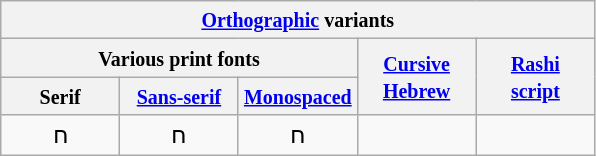<table class="wikitable" style="text-align:center;">
<tr>
<th colspan="5"><small><a href='#'>Orthographic</a> variants</small></th>
</tr>
<tr>
<th colspan="3"><small>Various print fonts</small></th>
<th rowspan="2"><small><a href='#'>Cursive<br>Hebrew</a></small></th>
<th rowspan="2"><small><a href='#'>Rashi<br>script</a></small></th>
</tr>
<tr>
<th><small>Serif</small></th>
<th><small><a href='#'>Sans-serif</a></small></th>
<th><small><a href='#'>Monospaced</a></small></th>
</tr>
<tr>
<td width="20%"><span>ח</span></td>
<td width="20%"><span>ח</span></td>
<td width="20%"><span>ח</span></td>
<td width="20%"></td>
<td width="20%"></td>
</tr>
</table>
